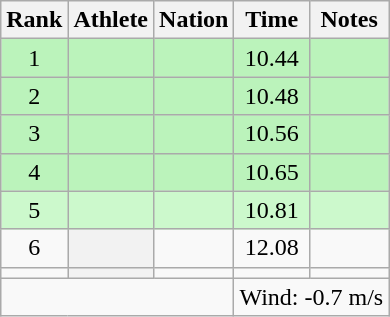<table class="wikitable plainrowheaders sortable" style="text-align:center;">
<tr>
<th scope=col>Rank</th>
<th scope=col>Athlete</th>
<th scope=col>Nation</th>
<th scope=col>Time</th>
<th scope=col>Notes</th>
</tr>
<tr bgcolor=#bbf3bb>
<td>1</td>
<th scope=row style="background:#bbf3bb; text-align:left;"></th>
<td align=left></td>
<td>10.44</td>
<td></td>
</tr>
<tr bgcolor=#bbf3bb>
<td>2</td>
<th scope=row style="background:#bbf3bb; text-align:left;"></th>
<td align=left></td>
<td>10.48</td>
<td></td>
</tr>
<tr bgcolor=#bbf3bb>
<td>3</td>
<th scope=row style="background:#bbf3bb; text-align:left;"></th>
<td align=left></td>
<td>10.56</td>
<td></td>
</tr>
<tr bgcolor=#bbf3bb>
<td>4</td>
<th scope=row style="background:#bbf3bb; text-align:left;"></th>
<td align=left></td>
<td>10.65</td>
<td></td>
</tr>
<tr bgcolor=#ccf9cc>
<td>5</td>
<th scope=row style="background:#ccf9cc; text-align:left;"></th>
<td align=left></td>
<td>10.81</td>
<td></td>
</tr>
<tr>
<td>6</td>
<th scope=row style=text-align:left;></th>
<td align=left></td>
<td>12.08</td>
<td></td>
</tr>
<tr>
<td></td>
<th scope=row style=text-align:left;></th>
<td align=left></td>
<td></td>
<td></td>
</tr>
<tr class=sortbottom>
<td colspan=3></td>
<td colspan=2 style=text-align:left;>Wind: -0.7 m/s</td>
</tr>
</table>
